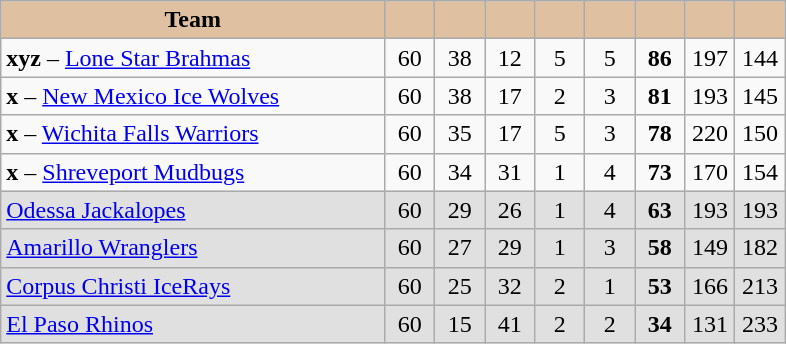<table class="wikitable" style="text-align:center">
<tr>
<th style="background:#dfc0a1; width:46%;">Team</th>
<th style="background:#dfc0a1; width:6%;"></th>
<th style="background:#dfc0a1; width:6%;"></th>
<th style="background:#dfc0a1; width:6%;"></th>
<th style="background:#dfc0a1; width:6%;"></th>
<th style="background:#dfc0a1; width:6%;"></th>
<th style="background:#dfc0a1; width:6%;"></th>
<th style="background:#dfc0a1; width:6%;"></th>
<th style="background:#dfc0a1; width:6%;"></th>
</tr>
<tr>
<td align=left><strong>xyz</strong> – <a href='#'>Lone Star Brahmas</a></td>
<td>60</td>
<td>38</td>
<td>12</td>
<td>5</td>
<td>5</td>
<td><strong>86</strong></td>
<td>197</td>
<td>144</td>
</tr>
<tr>
<td align=left><strong>x</strong> – <a href='#'>New Mexico Ice Wolves</a></td>
<td>60</td>
<td>38</td>
<td>17</td>
<td>2</td>
<td>3</td>
<td><strong>81</strong></td>
<td>193</td>
<td>145</td>
</tr>
<tr>
<td align=left><strong>x</strong> – <a href='#'>Wichita Falls Warriors</a></td>
<td>60</td>
<td>35</td>
<td>17</td>
<td>5</td>
<td>3</td>
<td><strong>78</strong></td>
<td>220</td>
<td>150</td>
</tr>
<tr>
<td align=left><strong>x</strong> – <a href='#'>Shreveport Mudbugs</a></td>
<td>60</td>
<td>34</td>
<td>31</td>
<td>1</td>
<td>4</td>
<td><strong>73</strong></td>
<td>170</td>
<td>154</td>
</tr>
<tr bgcolor=e0e0e0>
<td align=left><a href='#'>Odessa Jackalopes</a></td>
<td>60</td>
<td>29</td>
<td>26</td>
<td>1</td>
<td>4</td>
<td><strong>63</strong></td>
<td>193</td>
<td>193</td>
</tr>
<tr bgcolor=e0e0e0>
<td align=left><a href='#'>Amarillo Wranglers</a></td>
<td>60</td>
<td>27</td>
<td>29</td>
<td>1</td>
<td>3</td>
<td><strong>58</strong></td>
<td>149</td>
<td>182</td>
</tr>
<tr bgcolor=e0e0e0>
<td align=left><a href='#'>Corpus Christi IceRays</a></td>
<td>60</td>
<td>25</td>
<td>32</td>
<td>2</td>
<td>1</td>
<td><strong>53</strong></td>
<td>166</td>
<td>213</td>
</tr>
<tr bgcolor=e0e0e0>
<td align=left><a href='#'>El Paso Rhinos</a></td>
<td>60</td>
<td>15</td>
<td>41</td>
<td>2</td>
<td>2</td>
<td><strong>34</strong></td>
<td>131</td>
<td>233</td>
</tr>
</table>
